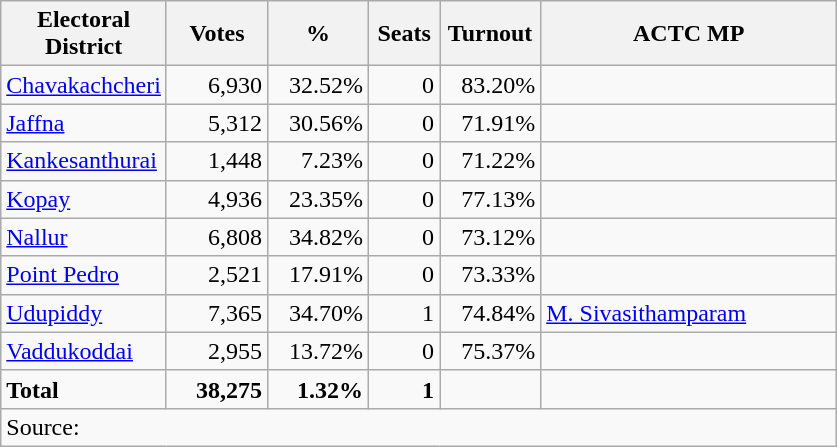<table class="wikitable" border="1" style="text-align:right;">
<tr>
<th align=left width="100">Electoral District</th>
<th align=left width="60">Votes</th>
<th align=left width="60">%</th>
<th align=left width="40">Seats</th>
<th align=left width="60">Turnout</th>
<th align=left width="190">ACTC MP</th>
</tr>
<tr>
<td align=left><a href='#'>Chavakachcheri</a></td>
<td>6,930</td>
<td>32.52%</td>
<td>0</td>
<td>83.20%</td>
<td></td>
</tr>
<tr>
<td align=left><a href='#'>Jaffna</a></td>
<td>5,312</td>
<td>30.56%</td>
<td>0</td>
<td>71.91%</td>
<td></td>
</tr>
<tr>
<td align=left><a href='#'>Kankesanthurai</a></td>
<td>1,448</td>
<td>7.23%</td>
<td>0</td>
<td>71.22%</td>
<td></td>
</tr>
<tr>
<td align=left><a href='#'>Kopay</a></td>
<td>4,936</td>
<td>23.35%</td>
<td>0</td>
<td>77.13%</td>
<td></td>
</tr>
<tr>
<td align=left><a href='#'>Nallur</a></td>
<td>6,808</td>
<td>34.82%</td>
<td>0</td>
<td>73.12%</td>
<td></td>
</tr>
<tr>
<td align=left><a href='#'>Point Pedro</a></td>
<td>2,521</td>
<td>17.91%</td>
<td>0</td>
<td>73.33%</td>
<td></td>
</tr>
<tr>
<td align=left><a href='#'>Udupiddy</a></td>
<td>7,365</td>
<td>34.70%</td>
<td>1</td>
<td>74.84%</td>
<td align=left><a href='#'>M. Sivasithamparam</a></td>
</tr>
<tr>
<td align=left><a href='#'>Vaddukoddai</a></td>
<td>2,955</td>
<td>13.72%</td>
<td>0</td>
<td>75.37%</td>
<td></td>
</tr>
<tr>
<td align=left><strong>Total</strong></td>
<td><strong>38,275</strong></td>
<td><strong>1.32%</strong></td>
<td><strong>1</strong></td>
<td></td>
<td></td>
</tr>
<tr>
<td align=left colspan=6>Source:</td>
</tr>
</table>
